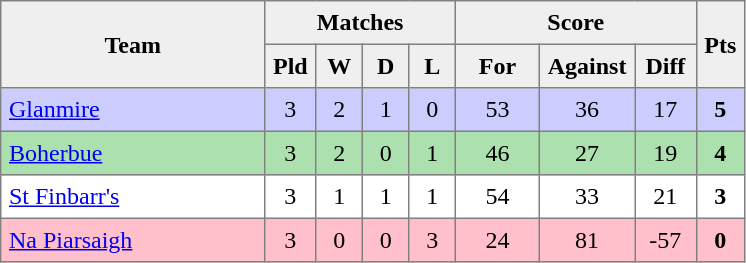<table style=border-collapse:collapse border=1 cellspacing=0 cellpadding=5>
<tr align=center bgcolor=#efefef>
<th rowspan=2 width=165>Team</th>
<th colspan=4>Matches</th>
<th colspan=3>Score</th>
<th rowspan=2width=20>Pts</th>
</tr>
<tr align=center bgcolor=#efefef>
<th width=20>Pld</th>
<th width=20>W</th>
<th width=20>D</th>
<th width=20>L</th>
<th width=45>For</th>
<th width=45>Against</th>
<th width=30>Diff</th>
</tr>
<tr align=center style="background:#ccccff;">
<td style="text-align:left;"><a href='#'>Glanmire</a></td>
<td>3</td>
<td>2</td>
<td>1</td>
<td>0</td>
<td>53</td>
<td>36</td>
<td>17</td>
<td><strong>5</strong></td>
</tr>
<tr align=center style="background:#ACE1AF;">
<td style="text-align:left;"><a href='#'>Boherbue</a></td>
<td>3</td>
<td>2</td>
<td>0</td>
<td>1</td>
<td>46</td>
<td>27</td>
<td>19</td>
<td><strong>4</strong></td>
</tr>
<tr align=center>
<td style="text-align:left;"><a href='#'>St Finbarr's</a></td>
<td>3</td>
<td>1</td>
<td>1</td>
<td>1</td>
<td>54</td>
<td>33</td>
<td>21</td>
<td><strong>3</strong></td>
</tr>
<tr align=center style="background:#FFC0CB;">
<td style="text-align:left;"><a href='#'>Na Piarsaigh</a></td>
<td>3</td>
<td>0</td>
<td>0</td>
<td>3</td>
<td>24</td>
<td>81</td>
<td>-57</td>
<td><strong>0</strong></td>
</tr>
</table>
